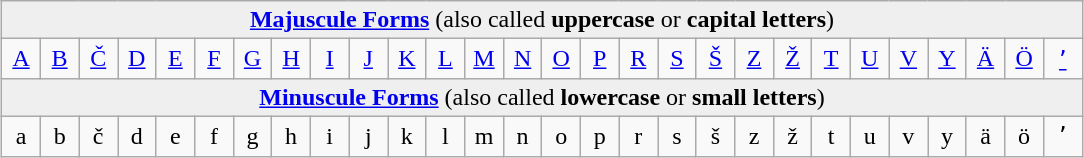<table class="wikitable" style="margin:1em auto">
<tr>
<td colspan="28" style="background:#efefef; text-align:center;"><strong><a href='#'>Majuscule Forms</a></strong> (also called <strong>uppercase</strong> or <strong>capital letters</strong>)</td>
</tr>
<tr style="text-align:center;">
<td style="width:3%; "><a href='#'>A</a></td>
<td style="width:3%; text-align:center;"><a href='#'>B</a></td>
<td style="width:3%; text-align:center;"><a href='#'>Č</a></td>
<td style="width:3%; text-align:center;"><a href='#'>D</a></td>
<td style="width:3%; text-align:center;"><a href='#'>E</a></td>
<td style="width:3%; text-align:center;"><a href='#'>F</a></td>
<td style="width:3%; text-align:center;"><a href='#'>G</a></td>
<td style="width:3%; text-align:center;"><a href='#'>H</a></td>
<td style="width:3%; text-align:center;"><a href='#'>I</a></td>
<td style="width:3%; text-align:center;"><a href='#'>J</a></td>
<td style="width:3%; text-align:center;"><a href='#'>K</a></td>
<td style="width:3%; text-align:center;"><a href='#'>L</a></td>
<td style="width:3%; text-align:center;"><a href='#'>M</a></td>
<td style="width:3%; text-align:center;"><a href='#'>N</a></td>
<td style="width:3%; text-align:center;"><a href='#'>O</a></td>
<td style="width:3%; text-align:center;"><a href='#'>P</a></td>
<td style="width:3%; text-align:center;"><a href='#'>R</a></td>
<td style="width:3%; text-align:center;"><a href='#'>S</a></td>
<td style="width:3%; text-align:center;"><a href='#'>Š</a></td>
<td style="width:3%; text-align:center;"><a href='#'>Z</a></td>
<td style="width:3%; text-align:center;"><a href='#'>Ž</a></td>
<td style="width:3%; text-align:center;"><a href='#'>T</a></td>
<td style="width:3%; text-align:center;"><a href='#'>U</a></td>
<td style="width:3%; text-align:center;"><a href='#'>V</a></td>
<td style="width:3%; text-align:center;"><a href='#'>Y</a></td>
<td style="width:3%; text-align:center;"><a href='#'>Ä</a></td>
<td style="width:3%; text-align:center;"><a href='#'>Ö</a></td>
<td style="width:3%; text-align:center;"><a href='#'>ʼ</a></td>
</tr>
<tr>
<td colspan="28" style="background:#efefef; text-align:center;"><strong><a href='#'>Minuscule Forms</a></strong> (also called <strong>lowercase</strong> or <strong>small letters</strong>)</td>
</tr>
<tr style="text-align:center;">
<td>a</td>
<td style="text-align:center;">b</td>
<td style="text-align:center;">č</td>
<td style="text-align:center;">d</td>
<td style="text-align:center;">e</td>
<td style="text-align:center;">f</td>
<td style="text-align:center;">g</td>
<td style="text-align:center;">h</td>
<td style="text-align:center;">i</td>
<td style="text-align:center;">j</td>
<td style="text-align:center;">k</td>
<td style="text-align:center;">l</td>
<td style="text-align:center;">m</td>
<td style="text-align:center;">n</td>
<td style="text-align:center;">o</td>
<td style="text-align:center;">p</td>
<td style="text-align:center;">r</td>
<td style="text-align:center;">s</td>
<td style="text-align:center;">š</td>
<td style="text-align:center;">z</td>
<td style="text-align:center;">ž</td>
<td style="text-align:center;">t</td>
<td style="text-align:center;">u</td>
<td style="text-align:center;">v</td>
<td style="text-align:center;">y</td>
<td style="text-align:center;">ä</td>
<td style="text-align:center;">ö</td>
<td style="text-align:center;">ʼ</td>
</tr>
</table>
